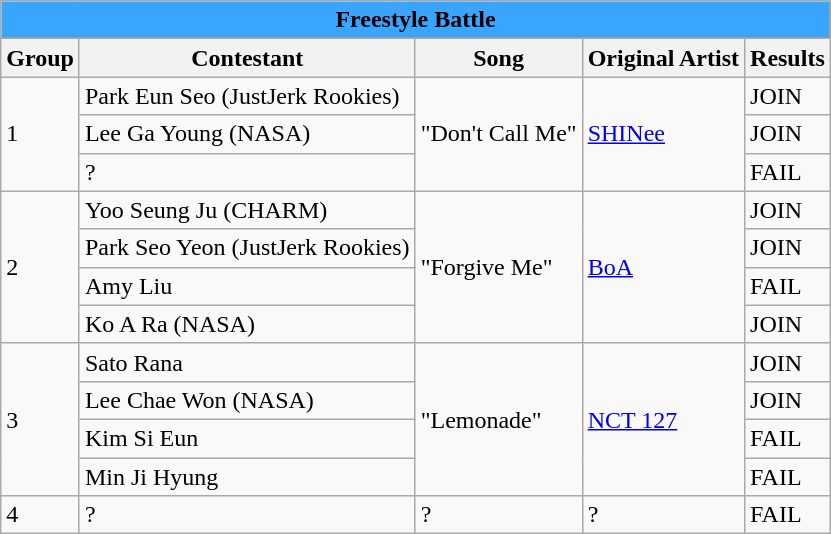<table class="wikitable mw-collapsible mw-collapsed"  style="text-align:center font-size:90%">
<tr>
<th style="background:#3AA5FF"; colspan="5">Freestyle Battle</th>
</tr>
<tr style="background:#f2f2f2">
<th scope="col">Group</th>
<th scope="col">Contestant</th>
<th scope="col">Song</th>
<th scope="col">Original Artist</th>
<th scope="col">Results</th>
</tr>
<tr>
<td rowspan="3">1</td>
<td>Park Eun Seo (JustJerk Rookies)</td>
<td rowspan="3">"Don't Call Me"</td>
<td rowspan="3"><a href='#'>SHINee</a></td>
<td>JOIN</td>
</tr>
<tr>
<td>Lee Ga Young (NASA)</td>
<td>JOIN</td>
</tr>
<tr>
<td>?</td>
<td>FAIL</td>
</tr>
<tr>
<td rowspan="4">2</td>
<td>Yoo Seung Ju (CHARM)</td>
<td rowspan="4">"Forgive Me"</td>
<td rowspan="4"><a href='#'>BoA</a></td>
<td>JOIN</td>
</tr>
<tr>
<td>Park Seo Yeon (JustJerk Rookies)</td>
<td>JOIN</td>
</tr>
<tr>
<td>Amy Liu</td>
<td>FAIL</td>
</tr>
<tr>
<td>Ko A Ra (NASA)</td>
<td>JOIN</td>
</tr>
<tr>
<td rowspan="4">3</td>
<td>Sato Rana</td>
<td rowspan="4">"Lemonade"</td>
<td rowspan="4"><a href='#'>NCT 127</a></td>
<td>JOIN</td>
</tr>
<tr>
<td>Lee Chae Won (NASA)</td>
<td>JOIN</td>
</tr>
<tr>
<td>Kim Si Eun</td>
<td>FAIL</td>
</tr>
<tr>
<td>Min Ji Hyung</td>
<td>FAIL</td>
</tr>
<tr>
<td>4</td>
<td>?</td>
<td>?</td>
<td>?</td>
<td>FAIL</td>
</tr>
</table>
